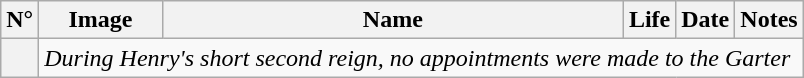<table class="wikitable">
<tr>
<th>N°</th>
<th style="width: 75px;">Image</th>
<th style="width: 300px;">Name</th>
<th>Life</th>
<th>Date</th>
<th>Notes</th>
</tr>
<tr id="Henry VI 2">
<th></th>
<td colspan="5"><em>During Henry's short second reign, no appointments were made to the Garter</em></td>
</tr>
</table>
